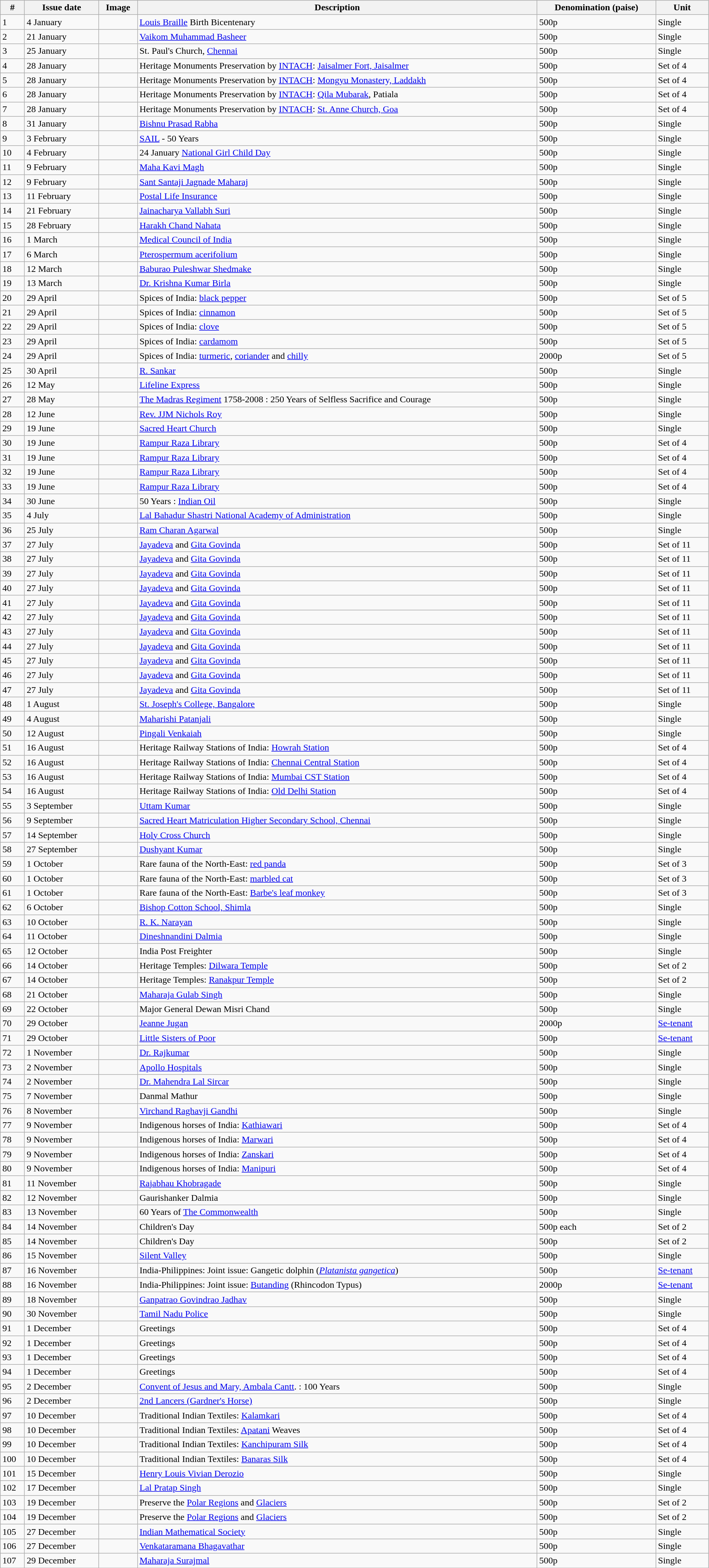<table class="wikitable" style="text-align:justify" width="98%">
<tr>
<th>#</th>
<th>Issue date</th>
<th>Image</th>
<th>Description</th>
<th>Denomination (paise)</th>
<th>Unit</th>
</tr>
<tr>
<td>1</td>
<td>4 January</td>
<td></td>
<td><a href='#'>Louis Braille</a> Birth Bicentenary</td>
<td>500p</td>
<td>Single</td>
</tr>
<tr>
<td>2</td>
<td>21 January</td>
<td></td>
<td><a href='#'>Vaikom Muhammad Basheer</a></td>
<td>500p</td>
<td>Single</td>
</tr>
<tr>
<td>3</td>
<td>25 January</td>
<td></td>
<td>St. Paul's Church, <a href='#'>Chennai</a></td>
<td>500p</td>
<td>Single</td>
</tr>
<tr>
<td>4</td>
<td>28 January</td>
<td></td>
<td>Heritage Monuments Preservation by <a href='#'>INTACH</a>: <a href='#'>Jaisalmer Fort, Jaisalmer</a></td>
<td>500p</td>
<td>Set of 4</td>
</tr>
<tr>
<td>5</td>
<td>28 January</td>
<td></td>
<td>Heritage Monuments Preservation by <a href='#'>INTACH</a>: <a href='#'>Mongyu Monastery, Laddakh</a></td>
<td>500p</td>
<td>Set of 4</td>
</tr>
<tr>
<td>6</td>
<td>28 January</td>
<td></td>
<td>Heritage Monuments Preservation by <a href='#'>INTACH</a>: <a href='#'>Qila Mubarak</a>, Patiala</td>
<td>500p</td>
<td>Set of 4</td>
</tr>
<tr>
<td>7</td>
<td>28 January</td>
<td></td>
<td>Heritage Monuments Preservation by <a href='#'>INTACH</a>: <a href='#'>St. Anne Church, Goa</a></td>
<td>500p</td>
<td>Set of 4</td>
</tr>
<tr>
<td>8</td>
<td>31 January</td>
<td></td>
<td><a href='#'>Bishnu Prasad Rabha</a></td>
<td>500p</td>
<td>Single</td>
</tr>
<tr>
<td>9</td>
<td>3 February</td>
<td></td>
<td><a href='#'>SAIL</a> - 50 Years</td>
<td>500p</td>
<td>Single</td>
</tr>
<tr>
<td>10</td>
<td>4 February</td>
<td></td>
<td>24 January <a href='#'>National Girl Child Day</a></td>
<td>500p</td>
<td>Single</td>
</tr>
<tr>
<td>11</td>
<td>9 February</td>
<td></td>
<td><a href='#'>Maha Kavi Magh</a></td>
<td>500p</td>
<td>Single</td>
</tr>
<tr>
<td>12</td>
<td>9 February</td>
<td></td>
<td><a href='#'>Sant Santaji Jagnade Maharaj</a></td>
<td>500p</td>
<td>Single</td>
</tr>
<tr>
<td>13</td>
<td>11 February</td>
<td></td>
<td><a href='#'>Postal Life Insurance</a></td>
<td>500p</td>
<td>Single</td>
</tr>
<tr>
<td>14</td>
<td>21 February</td>
<td></td>
<td><a href='#'>Jainacharya Vallabh Suri</a></td>
<td>500p</td>
<td>Single</td>
</tr>
<tr>
<td>15</td>
<td>28 February</td>
<td></td>
<td><a href='#'>Harakh Chand Nahata</a></td>
<td>500p</td>
<td>Single</td>
</tr>
<tr>
<td>16</td>
<td>1 March</td>
<td></td>
<td><a href='#'>Medical Council of India</a></td>
<td>500p</td>
<td>Single</td>
</tr>
<tr>
<td>17</td>
<td>6 March</td>
<td></td>
<td><a href='#'>Pterospermum acerifolium</a></td>
<td>500p</td>
<td>Single</td>
</tr>
<tr>
<td>18</td>
<td>12 March</td>
<td></td>
<td><a href='#'>Baburao Puleshwar Shedmake</a></td>
<td>500p</td>
<td>Single</td>
</tr>
<tr>
<td>19</td>
<td>13 March</td>
<td></td>
<td><a href='#'>Dr. Krishna Kumar Birla</a></td>
<td>500p</td>
<td>Single</td>
</tr>
<tr>
<td>20</td>
<td>29 April</td>
<td></td>
<td>Spices of India: <a href='#'>black pepper</a></td>
<td>500p</td>
<td>Set of 5</td>
</tr>
<tr>
<td>21</td>
<td>29 April</td>
<td></td>
<td>Spices of India: <a href='#'>cinnamon</a></td>
<td>500p</td>
<td>Set of 5</td>
</tr>
<tr>
<td>22</td>
<td>29 April</td>
<td></td>
<td>Spices of India: <a href='#'>clove</a></td>
<td>500p</td>
<td>Set of 5</td>
</tr>
<tr>
<td>23</td>
<td>29 April</td>
<td></td>
<td>Spices of India: <a href='#'>cardamom</a></td>
<td>500p</td>
<td>Set of 5</td>
</tr>
<tr>
<td>24</td>
<td>29 April</td>
<td></td>
<td>Spices of India: <a href='#'>turmeric</a>, <a href='#'>coriander</a> and <a href='#'>chilly</a></td>
<td>2000p</td>
<td>Set of 5</td>
</tr>
<tr>
<td>25</td>
<td>30 April</td>
<td></td>
<td><a href='#'>R. Sankar</a></td>
<td>500p</td>
<td>Single</td>
</tr>
<tr>
<td>26</td>
<td>12 May</td>
<td></td>
<td><a href='#'>Lifeline Express</a></td>
<td>500p</td>
<td>Single</td>
</tr>
<tr>
<td>27</td>
<td>28 May</td>
<td></td>
<td><a href='#'>The Madras Regiment</a> 1758-2008 : 250 Years of Selfless Sacrifice and Courage</td>
<td>500p</td>
<td>Single</td>
</tr>
<tr>
<td>28</td>
<td>12 June</td>
<td></td>
<td><a href='#'>Rev. JJM Nichols Roy</a></td>
<td>500p</td>
<td>Single</td>
</tr>
<tr>
<td>29</td>
<td>19 June</td>
<td></td>
<td><a href='#'>Sacred Heart Church</a></td>
<td>500p</td>
<td>Single</td>
</tr>
<tr>
<td>30</td>
<td>19 June</td>
<td></td>
<td><a href='#'>Rampur Raza Library</a></td>
<td>500p</td>
<td>Set of 4</td>
</tr>
<tr>
<td>31</td>
<td>19 June</td>
<td></td>
<td><a href='#'>Rampur Raza Library</a></td>
<td>500p</td>
<td>Set of 4</td>
</tr>
<tr>
<td>32</td>
<td>19 June</td>
<td></td>
<td><a href='#'>Rampur Raza Library</a></td>
<td>500p</td>
<td>Set of 4</td>
</tr>
<tr>
<td>33</td>
<td>19 June</td>
<td></td>
<td><a href='#'>Rampur Raza Library</a></td>
<td>500p</td>
<td>Set of 4</td>
</tr>
<tr>
<td>34</td>
<td>30 June</td>
<td></td>
<td>50 Years : <a href='#'>Indian Oil</a></td>
<td>500p</td>
<td>Single</td>
</tr>
<tr>
<td>35</td>
<td>4 July</td>
<td></td>
<td><a href='#'>Lal Bahadur Shastri National Academy of Administration</a></td>
<td>500p</td>
<td>Single</td>
</tr>
<tr>
<td>36</td>
<td>25 July</td>
<td></td>
<td><a href='#'>Ram Charan Agarwal</a></td>
<td>500p</td>
<td>Single</td>
</tr>
<tr>
<td>37</td>
<td>27 July</td>
<td></td>
<td><a href='#'>Jayadeva</a> and <a href='#'>Gita Govinda</a></td>
<td>500p</td>
<td>Set of 11</td>
</tr>
<tr>
<td>38</td>
<td>27 July</td>
<td></td>
<td><a href='#'>Jayadeva</a> and <a href='#'>Gita Govinda</a></td>
<td>500p</td>
<td>Set of 11</td>
</tr>
<tr>
<td>39</td>
<td>27 July</td>
<td></td>
<td><a href='#'>Jayadeva</a> and <a href='#'>Gita Govinda</a></td>
<td>500p</td>
<td>Set of 11</td>
</tr>
<tr>
<td>40</td>
<td>27 July</td>
<td></td>
<td><a href='#'>Jayadeva</a> and <a href='#'>Gita Govinda</a></td>
<td>500p</td>
<td>Set of 11</td>
</tr>
<tr>
<td>41</td>
<td>27 July</td>
<td></td>
<td><a href='#'>Jayadeva</a> and <a href='#'>Gita Govinda</a></td>
<td>500p</td>
<td>Set of 11</td>
</tr>
<tr>
<td>42</td>
<td>27 July</td>
<td></td>
<td><a href='#'>Jayadeva</a> and <a href='#'>Gita Govinda</a></td>
<td>500p</td>
<td>Set of 11</td>
</tr>
<tr>
<td>43</td>
<td>27 July</td>
<td></td>
<td><a href='#'>Jayadeva</a> and <a href='#'>Gita Govinda</a></td>
<td>500p</td>
<td>Set of 11</td>
</tr>
<tr>
<td>44</td>
<td>27 July</td>
<td></td>
<td><a href='#'>Jayadeva</a> and <a href='#'>Gita Govinda</a></td>
<td>500p</td>
<td>Set of 11</td>
</tr>
<tr>
<td>45</td>
<td>27 July</td>
<td></td>
<td><a href='#'>Jayadeva</a> and <a href='#'>Gita Govinda</a></td>
<td>500p</td>
<td>Set of 11</td>
</tr>
<tr>
<td>46</td>
<td>27 July</td>
<td></td>
<td><a href='#'>Jayadeva</a> and <a href='#'>Gita Govinda</a></td>
<td>500p</td>
<td>Set of 11</td>
</tr>
<tr>
<td>47</td>
<td>27 July</td>
<td></td>
<td><a href='#'>Jayadeva</a> and <a href='#'>Gita Govinda</a></td>
<td>500p</td>
<td>Set of 11</td>
</tr>
<tr>
<td>48</td>
<td>1 August</td>
<td></td>
<td><a href='#'>St. Joseph's College, Bangalore</a></td>
<td>500p</td>
<td>Single</td>
</tr>
<tr>
<td>49</td>
<td>4 August</td>
<td></td>
<td><a href='#'>Maharishi Patanjali</a></td>
<td>500p</td>
<td>Single</td>
</tr>
<tr>
<td>50</td>
<td>12 August</td>
<td></td>
<td><a href='#'>Pingali Venkaiah</a></td>
<td>500p</td>
<td>Single</td>
</tr>
<tr>
<td>51</td>
<td>16 August</td>
<td></td>
<td>Heritage Railway Stations of India: <a href='#'>Howrah Station</a></td>
<td>500p</td>
<td>Set of 4</td>
</tr>
<tr>
<td>52</td>
<td>16 August</td>
<td></td>
<td>Heritage Railway Stations of India: <a href='#'>Chennai Central Station</a></td>
<td>500p</td>
<td>Set of 4</td>
</tr>
<tr>
<td>53</td>
<td>16 August</td>
<td></td>
<td>Heritage Railway Stations of India: <a href='#'>Mumbai CST Station</a></td>
<td>500p</td>
<td>Set of 4</td>
</tr>
<tr>
<td>54</td>
<td>16 August</td>
<td></td>
<td>Heritage Railway Stations of India: <a href='#'>Old Delhi Station</a></td>
<td>500p</td>
<td>Set of 4</td>
</tr>
<tr>
<td>55</td>
<td>3 September</td>
<td></td>
<td><a href='#'>Uttam Kumar</a></td>
<td>500p</td>
<td>Single</td>
</tr>
<tr>
<td>56</td>
<td>9 September</td>
<td></td>
<td><a href='#'>Sacred Heart Matriculation Higher Secondary School, Chennai</a></td>
<td>500p</td>
<td>Single</td>
</tr>
<tr>
<td>57</td>
<td>14 September</td>
<td></td>
<td><a href='#'>Holy Cross Church</a></td>
<td>500p</td>
<td>Single</td>
</tr>
<tr>
<td>58</td>
<td>27 September</td>
<td></td>
<td><a href='#'>Dushyant Kumar</a></td>
<td>500p</td>
<td>Single</td>
</tr>
<tr>
<td>59</td>
<td>1 October</td>
<td></td>
<td>Rare fauna of the North-East: <a href='#'>red panda</a></td>
<td>500p</td>
<td>Set of 3</td>
</tr>
<tr>
<td>60</td>
<td>1 October</td>
<td></td>
<td>Rare fauna of the North-East: <a href='#'>marbled cat</a></td>
<td>500p</td>
<td>Set of 3</td>
</tr>
<tr>
<td>61</td>
<td>1 October</td>
<td></td>
<td>Rare fauna of the North-East: <a href='#'>Barbe's leaf monkey</a></td>
<td>500p</td>
<td>Set of 3</td>
</tr>
<tr>
<td>62</td>
<td>6 October</td>
<td></td>
<td><a href='#'>Bishop Cotton School, Shimla</a></td>
<td>500p</td>
<td>Single</td>
</tr>
<tr>
<td>63</td>
<td>10 October</td>
<td></td>
<td><a href='#'>R. K. Narayan</a></td>
<td>500p</td>
<td>Single</td>
</tr>
<tr>
<td>64</td>
<td>11 October</td>
<td></td>
<td><a href='#'>Dineshnandini Dalmia</a></td>
<td>500p</td>
<td>Single</td>
</tr>
<tr>
<td>65</td>
<td>12 October</td>
<td></td>
<td>India Post Freighter</td>
<td>500p</td>
<td>Single</td>
</tr>
<tr>
<td>66</td>
<td>14 October</td>
<td></td>
<td>Heritage Temples: <a href='#'>Dilwara Temple</a></td>
<td>500p</td>
<td>Set of 2</td>
</tr>
<tr>
<td>67</td>
<td>14 October</td>
<td></td>
<td>Heritage Temples: <a href='#'>Ranakpur Temple</a></td>
<td>500p</td>
<td>Set of 2</td>
</tr>
<tr>
<td>68</td>
<td>21 October</td>
<td></td>
<td><a href='#'>Maharaja Gulab Singh</a></td>
<td>500p</td>
<td>Single</td>
</tr>
<tr>
<td>69</td>
<td>22 October</td>
<td></td>
<td>Major General Dewan Misri Chand</td>
<td>500p</td>
<td>Single</td>
</tr>
<tr>
<td>70</td>
<td>29 October</td>
<td></td>
<td><a href='#'>Jeanne Jugan</a></td>
<td>2000p</td>
<td><a href='#'>Se-tenant</a></td>
</tr>
<tr>
<td>71</td>
<td>29 October</td>
<td></td>
<td><a href='#'>Little Sisters of Poor</a></td>
<td>500p</td>
<td><a href='#'>Se-tenant</a></td>
</tr>
<tr>
<td>72</td>
<td>1 November</td>
<td></td>
<td><a href='#'>Dr. Rajkumar</a></td>
<td>500p</td>
<td>Single</td>
</tr>
<tr>
<td>73</td>
<td>2 November</td>
<td></td>
<td><a href='#'>Apollo Hospitals</a></td>
<td>500p</td>
<td>Single</td>
</tr>
<tr>
<td>74</td>
<td>2 November</td>
<td></td>
<td><a href='#'>Dr. Mahendra Lal Sircar</a></td>
<td>500p</td>
<td>Single</td>
</tr>
<tr>
<td>75</td>
<td>7 November</td>
<td></td>
<td>Danmal Mathur</td>
<td>500p</td>
<td>Single</td>
</tr>
<tr>
<td>76</td>
<td>8 November</td>
<td></td>
<td><a href='#'>Virchand Raghavji Gandhi</a></td>
<td>500p</td>
<td>Single</td>
</tr>
<tr>
<td>77</td>
<td>9 November</td>
<td></td>
<td>Indigenous horses of India: <a href='#'>Kathiawari</a></td>
<td>500p</td>
<td>Set of 4</td>
</tr>
<tr>
<td>78</td>
<td>9 November</td>
<td></td>
<td>Indigenous horses of India: <a href='#'>Marwari</a></td>
<td>500p</td>
<td>Set of 4</td>
</tr>
<tr>
<td>79</td>
<td>9 November</td>
<td></td>
<td>Indigenous horses of India: <a href='#'>Zanskari</a></td>
<td>500p</td>
<td>Set of 4</td>
</tr>
<tr>
<td>80</td>
<td>9 November</td>
<td></td>
<td>Indigenous horses of India: <a href='#'>Manipuri</a></td>
<td>500p</td>
<td>Set of 4</td>
</tr>
<tr>
<td>81</td>
<td>11 November</td>
<td></td>
<td><a href='#'>Rajabhau Khobragade</a></td>
<td>500p</td>
<td>Single</td>
</tr>
<tr>
<td>82</td>
<td>12 November</td>
<td></td>
<td>Gaurishanker Dalmia</td>
<td>500p</td>
<td>Single</td>
</tr>
<tr>
<td>83</td>
<td>13 November</td>
<td></td>
<td>60 Years of <a href='#'>The Commonwealth</a></td>
<td>500p</td>
<td>Single</td>
</tr>
<tr>
<td>84</td>
<td>14 November</td>
<td></td>
<td>Children's Day</td>
<td>500p each</td>
<td>Set of 2</td>
</tr>
<tr>
<td>85</td>
<td>14 November</td>
<td></td>
<td>Children's Day</td>
<td>500p</td>
<td>Set of 2</td>
</tr>
<tr>
<td>86</td>
<td>15 November</td>
<td></td>
<td><a href='#'>Silent Valley</a></td>
<td>500p</td>
<td>Single</td>
</tr>
<tr>
<td>87</td>
<td>16 November</td>
<td></td>
<td>India-Philippines: Joint issue: Gangetic dolphin (<em><a href='#'>Platanista gangetica</a></em>)</td>
<td>500p</td>
<td><a href='#'>Se-tenant</a></td>
</tr>
<tr>
<td>88</td>
<td>16 November</td>
<td></td>
<td>India-Philippines: Joint issue: <a href='#'>Butanding</a> (Rhincodon Typus)</td>
<td>2000p</td>
<td><a href='#'>Se-tenant</a></td>
</tr>
<tr>
<td>89</td>
<td>18 November</td>
<td></td>
<td><a href='#'>Ganpatrao Govindrao Jadhav</a></td>
<td>500p</td>
<td>Single</td>
</tr>
<tr>
<td>90</td>
<td>30 November</td>
<td></td>
<td><a href='#'>Tamil Nadu Police</a></td>
<td>500p</td>
<td>Single</td>
</tr>
<tr>
<td>91</td>
<td>1 December</td>
<td></td>
<td>Greetings</td>
<td>500p</td>
<td>Set of 4</td>
</tr>
<tr>
<td>92</td>
<td>1 December</td>
<td></td>
<td>Greetings</td>
<td>500p</td>
<td>Set of 4</td>
</tr>
<tr>
<td>93</td>
<td>1 December</td>
<td></td>
<td>Greetings</td>
<td>500p</td>
<td>Set of 4</td>
</tr>
<tr>
<td>94</td>
<td>1 December</td>
<td></td>
<td>Greetings</td>
<td>500p</td>
<td>Set of 4</td>
</tr>
<tr>
<td>95</td>
<td>2 December</td>
<td></td>
<td><a href='#'>Convent of Jesus and Mary, Ambala Cantt</a>. : 100 Years</td>
<td>500p</td>
<td>Single</td>
</tr>
<tr>
<td>96</td>
<td>2 December</td>
<td></td>
<td><a href='#'>2nd Lancers (Gardner's Horse)</a></td>
<td>500p</td>
<td>Single</td>
</tr>
<tr>
<td>97</td>
<td>10 December</td>
<td></td>
<td>Traditional Indian Textiles: <a href='#'>Kalamkari</a></td>
<td>500p</td>
<td>Set of 4</td>
</tr>
<tr>
<td>98</td>
<td>10 December</td>
<td></td>
<td>Traditional Indian Textiles: <a href='#'>Apatani</a> Weaves</td>
<td>500p</td>
<td>Set of 4</td>
</tr>
<tr>
<td>99</td>
<td>10 December</td>
<td></td>
<td>Traditional Indian Textiles: <a href='#'>Kanchipuram Silk</a></td>
<td>500p</td>
<td>Set of 4</td>
</tr>
<tr>
<td>100</td>
<td>10 December</td>
<td></td>
<td>Traditional Indian Textiles: <a href='#'>Banaras Silk</a></td>
<td>500p</td>
<td>Set of 4</td>
</tr>
<tr>
<td>101</td>
<td>15 December</td>
<td></td>
<td><a href='#'>Henry Louis Vivian Derozio</a></td>
<td>500p</td>
<td>Single</td>
</tr>
<tr>
<td>102</td>
<td>17 December</td>
<td></td>
<td><a href='#'>Lal Pratap Singh</a></td>
<td>500p</td>
<td>Single</td>
</tr>
<tr>
<td>103</td>
<td>19 December</td>
<td></td>
<td>Preserve the <a href='#'>Polar Regions</a> and <a href='#'>Glaciers</a></td>
<td>500p</td>
<td>Set of 2</td>
</tr>
<tr>
<td>104</td>
<td>19 December</td>
<td></td>
<td>Preserve the <a href='#'>Polar Regions</a> and <a href='#'>Glaciers</a></td>
<td>500p</td>
<td>Set of 2</td>
</tr>
<tr>
<td>105</td>
<td>27 December</td>
<td></td>
<td><a href='#'>Indian Mathematical Society</a></td>
<td>500p</td>
<td>Single</td>
</tr>
<tr>
<td>106</td>
<td>27 December</td>
<td></td>
<td><a href='#'>Venkataramana Bhagavathar</a></td>
<td>500p</td>
<td>Single</td>
</tr>
<tr>
<td>107</td>
<td>29 December</td>
<td></td>
<td><a href='#'>Maharaja Surajmal</a></td>
<td>500p</td>
<td>Single</td>
</tr>
<tr>
</tr>
</table>
